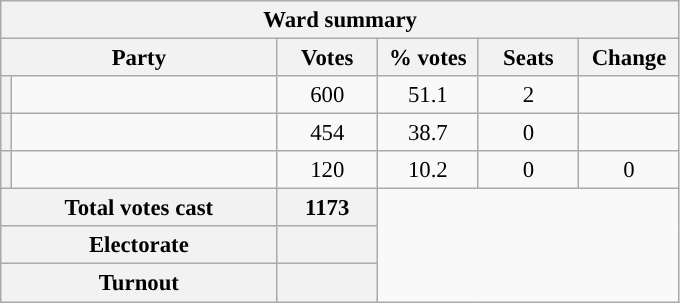<table class="wikitable" style="font-size: 95%;">
<tr>
<th colspan="6">Ward summary</th>
</tr>
<tr>
<th colspan="2">Party</th>
<th style="width: 60px">Votes</th>
<th style="width: 60px">% votes</th>
<th style="width: 60px">Seats</th>
<th style="width: 60px">Change</th>
</tr>
<tr>
<th style="background-color: "></th>
<td style="width: 170px"><a href='#'></a></td>
<td align="center">600</td>
<td align="center">51.1</td>
<td align="center">2</td>
<td align="center"></td>
</tr>
<tr>
<th style="background-color: "></th>
<td style="width: 170px"><a href='#'></a></td>
<td align="center">454</td>
<td align="center">38.7</td>
<td align="center">0</td>
<td align="center"></td>
</tr>
<tr>
<th style="background-color: "></th>
<td style="width: 170px"><a href='#'></a></td>
<td align="center">120</td>
<td align="center">10.2</td>
<td align="center">0</td>
<td align="center">0</td>
</tr>
<tr style="background-color:#E9E9E9">
<th colspan="2">Total votes cast</th>
<th style="width: 60px">1173</th>
</tr>
<tr style="background-color:#E9E9E9">
<th colspan="2">Electorate</th>
<th style="width: 60px"></th>
</tr>
<tr style="background-color:#E9E9E9">
<th colspan="2">Turnout</th>
<th style="width: 60px"></th>
</tr>
</table>
